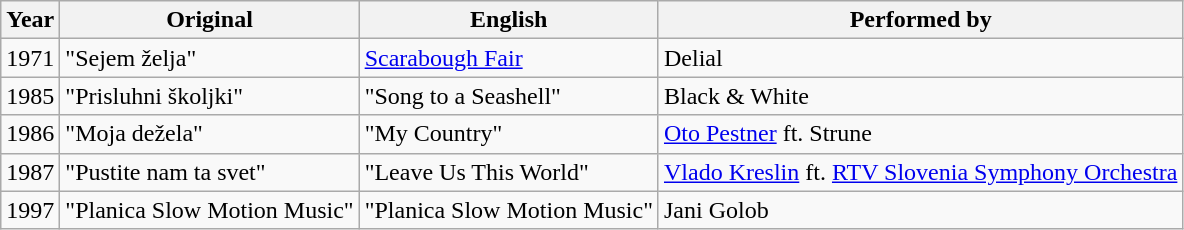<table class="wikitable">
<tr>
<th>Year</th>
<th>Original</th>
<th>English</th>
<th>Performed by</th>
</tr>
<tr>
<td>1971</td>
<td>"Sejem želja"</td>
<td><a href='#'>Scarabough Fair</a></td>
<td>Delial</td>
</tr>
<tr>
<td>1985</td>
<td>"Prisluhni školjki"</td>
<td>"Song to a Seashell"</td>
<td>Black & White</td>
</tr>
<tr>
<td>1986</td>
<td>"Moja dežela"</td>
<td>"My Country"</td>
<td><a href='#'>Oto Pestner</a> ft. Strune</td>
</tr>
<tr>
<td>1987</td>
<td>"Pustite nam ta svet"</td>
<td>"Leave Us This World"</td>
<td><a href='#'>Vlado Kreslin</a> ft. <a href='#'>RTV Slovenia Symphony Orchestra</a></td>
</tr>
<tr>
<td>1997</td>
<td>"Planica Slow Motion Music"</td>
<td>"Planica Slow Motion Music"</td>
<td>Jani Golob</td>
</tr>
</table>
